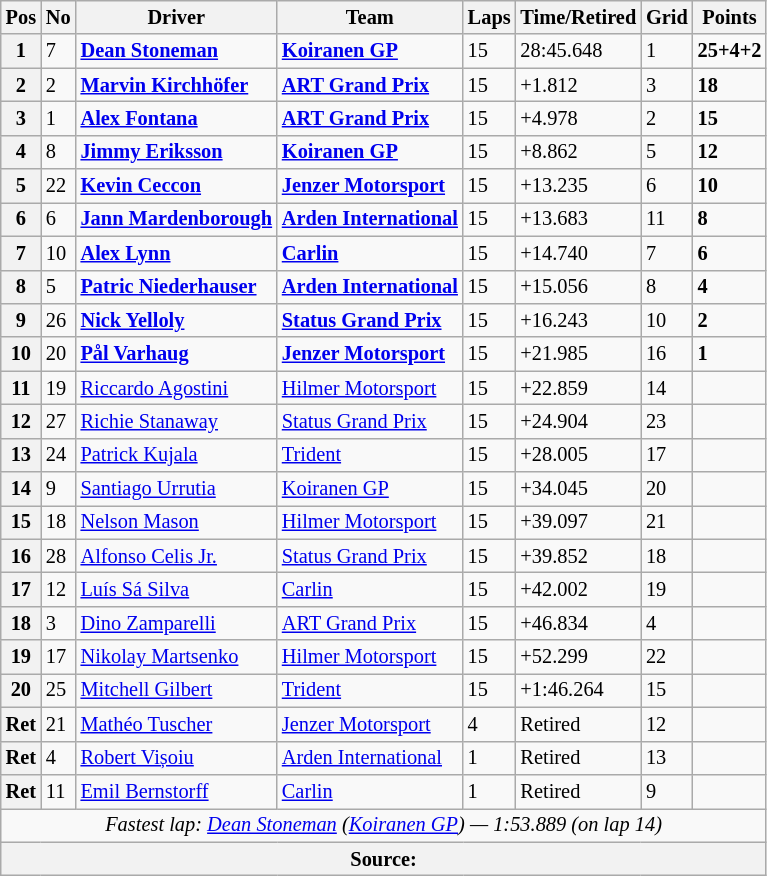<table class="wikitable" style="font-size:85%">
<tr>
<th>Pos</th>
<th>No</th>
<th>Driver</th>
<th>Team</th>
<th>Laps</th>
<th>Time/Retired</th>
<th>Grid</th>
<th>Points</th>
</tr>
<tr>
<th>1</th>
<td>7</td>
<td> <strong><a href='#'>Dean Stoneman</a></strong></td>
<td><strong><a href='#'>Koiranen GP</a></strong></td>
<td>15</td>
<td>28:45.648</td>
<td>1</td>
<td><strong>25+4+2</strong></td>
</tr>
<tr>
<th>2</th>
<td>2</td>
<td> <strong><a href='#'>Marvin Kirchhöfer</a></strong></td>
<td><strong><a href='#'>ART Grand Prix</a></strong></td>
<td>15</td>
<td>+1.812</td>
<td>3</td>
<td><strong>18</strong></td>
</tr>
<tr>
<th>3</th>
<td>1</td>
<td> <strong><a href='#'>Alex Fontana</a></strong></td>
<td><strong><a href='#'>ART Grand Prix</a></strong></td>
<td>15</td>
<td>+4.978</td>
<td>2</td>
<td><strong>15</strong></td>
</tr>
<tr>
<th>4</th>
<td>8</td>
<td> <strong><a href='#'>Jimmy Eriksson</a></strong></td>
<td><strong><a href='#'>Koiranen GP</a></strong></td>
<td>15</td>
<td>+8.862</td>
<td>5</td>
<td><strong>12</strong></td>
</tr>
<tr>
<th>5</th>
<td>22</td>
<td> <strong><a href='#'>Kevin Ceccon</a></strong></td>
<td><strong><a href='#'>Jenzer Motorsport</a></strong></td>
<td>15</td>
<td>+13.235</td>
<td>6</td>
<td><strong>10</strong></td>
</tr>
<tr>
<th>6</th>
<td>6</td>
<td> <strong><a href='#'>Jann Mardenborough</a></strong></td>
<td><strong><a href='#'>Arden International</a></strong></td>
<td>15</td>
<td>+13.683</td>
<td>11</td>
<td><strong>8</strong></td>
</tr>
<tr>
<th>7</th>
<td>10</td>
<td> <strong><a href='#'>Alex Lynn</a></strong></td>
<td><strong><a href='#'>Carlin</a></strong></td>
<td>15</td>
<td>+14.740</td>
<td>7</td>
<td><strong>6</strong></td>
</tr>
<tr>
<th>8</th>
<td>5</td>
<td> <strong><a href='#'>Patric Niederhauser</a></strong></td>
<td><strong><a href='#'>Arden International</a></strong></td>
<td>15</td>
<td>+15.056</td>
<td>8</td>
<td><strong>4</strong></td>
</tr>
<tr>
<th>9</th>
<td>26</td>
<td> <strong><a href='#'>Nick Yelloly</a></strong></td>
<td><strong><a href='#'>Status Grand Prix</a></strong></td>
<td>15</td>
<td>+16.243</td>
<td>10</td>
<td><strong>2</strong></td>
</tr>
<tr>
<th>10</th>
<td>20</td>
<td> <strong><a href='#'>Pål Varhaug</a></strong></td>
<td><strong><a href='#'>Jenzer Motorsport</a></strong></td>
<td>15</td>
<td>+21.985</td>
<td>16</td>
<td><strong>1</strong></td>
</tr>
<tr>
<th>11</th>
<td>19</td>
<td> <a href='#'>Riccardo Agostini</a></td>
<td><a href='#'>Hilmer Motorsport</a></td>
<td>15</td>
<td>+22.859</td>
<td>14</td>
<td></td>
</tr>
<tr>
<th>12</th>
<td>27</td>
<td> <a href='#'>Richie Stanaway</a></td>
<td><a href='#'>Status Grand Prix</a></td>
<td>15</td>
<td>+24.904</td>
<td>23</td>
<td></td>
</tr>
<tr>
<th>13</th>
<td>24</td>
<td> <a href='#'>Patrick Kujala</a></td>
<td><a href='#'>Trident</a></td>
<td>15</td>
<td>+28.005</td>
<td>17</td>
<td></td>
</tr>
<tr>
<th>14</th>
<td>9</td>
<td> <a href='#'>Santiago Urrutia</a></td>
<td><a href='#'>Koiranen GP</a></td>
<td>15</td>
<td>+34.045</td>
<td>20</td>
<td></td>
</tr>
<tr>
<th>15</th>
<td>18</td>
<td> <a href='#'>Nelson Mason</a></td>
<td><a href='#'>Hilmer Motorsport</a></td>
<td>15</td>
<td>+39.097</td>
<td>21</td>
<td></td>
</tr>
<tr>
<th>16</th>
<td>28</td>
<td> <a href='#'>Alfonso Celis Jr.</a></td>
<td><a href='#'>Status Grand Prix</a></td>
<td>15</td>
<td>+39.852</td>
<td>18</td>
<td></td>
</tr>
<tr>
<th>17</th>
<td>12</td>
<td> <a href='#'>Luís Sá Silva</a></td>
<td><a href='#'>Carlin</a></td>
<td>15</td>
<td>+42.002</td>
<td>19</td>
<td></td>
</tr>
<tr>
<th>18</th>
<td>3</td>
<td> <a href='#'>Dino Zamparelli</a></td>
<td><a href='#'>ART Grand Prix</a></td>
<td>15</td>
<td>+46.834</td>
<td>4</td>
<td></td>
</tr>
<tr>
<th>19</th>
<td>17</td>
<td> <a href='#'>Nikolay Martsenko</a></td>
<td><a href='#'>Hilmer Motorsport</a></td>
<td>15</td>
<td>+52.299</td>
<td>22</td>
<td></td>
</tr>
<tr>
<th>20</th>
<td>25</td>
<td> <a href='#'>Mitchell Gilbert</a></td>
<td><a href='#'>Trident</a></td>
<td>15</td>
<td>+1:46.264</td>
<td>15</td>
<td></td>
</tr>
<tr>
<th>Ret</th>
<td>21</td>
<td> <a href='#'>Mathéo Tuscher</a></td>
<td><a href='#'>Jenzer Motorsport</a></td>
<td>4</td>
<td>Retired</td>
<td>12</td>
<td></td>
</tr>
<tr>
<th>Ret</th>
<td>4</td>
<td> <a href='#'>Robert Vișoiu</a></td>
<td><a href='#'>Arden International</a></td>
<td>1</td>
<td>Retired</td>
<td>13</td>
<td></td>
</tr>
<tr>
<th>Ret</th>
<td>11</td>
<td> <a href='#'>Emil Bernstorff</a></td>
<td><a href='#'>Carlin</a></td>
<td>1</td>
<td>Retired</td>
<td>9</td>
<td></td>
</tr>
<tr>
<td colspan="8" align="center"><em>Fastest lap: <a href='#'>Dean Stoneman</a> (<a href='#'>Koiranen GP</a>) — 1:53.889 (on lap 14)</em></td>
</tr>
<tr>
<th colspan="8">Source:</th>
</tr>
</table>
